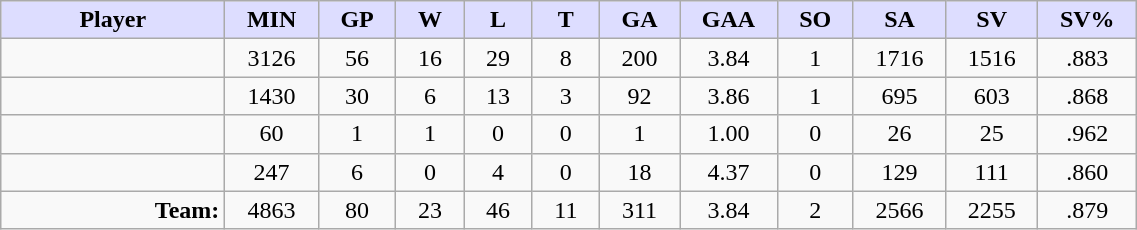<table style="width:60%;" class="wikitable sortable">
<tr>
<th style="background:#ddf; width:10%;">Player</th>
<th style="width:3%; background:#ddf;" title="Minutes played">MIN</th>
<th style="width:3%; background:#ddf;" title="Games played in">GP</th>
<th style="width:3%; background:#ddf;" title="Games played in">W</th>
<th style="width:3%; background:#ddf;" title="Games played in">L</th>
<th style="width:3%; background:#ddf;" title="Ties">T</th>
<th style="width:3%; background:#ddf;" title="Goals against">GA</th>
<th style="width:3%; background:#ddf;" title="Goals against average">GAA</th>
<th style="width:3%; background:#ddf;" title="Shut-outs">SO</th>
<th style="width:3%; background:#ddf;" title="Shots against">SA</th>
<th style="width:3%; background:#ddf;" title="Shots saved">SV</th>
<th style="width:3%; background:#ddf;" title="Save percentage">SV%</th>
</tr>
<tr style="text-align:center;">
<td style="text-align:right;"></td>
<td>3126</td>
<td>56</td>
<td>16</td>
<td>29</td>
<td>8</td>
<td>200</td>
<td>3.84</td>
<td>1</td>
<td>1716</td>
<td>1516</td>
<td>.883</td>
</tr>
<tr style="text-align:center;">
<td style="text-align:right;"></td>
<td>1430</td>
<td>30</td>
<td>6</td>
<td>13</td>
<td>3</td>
<td>92</td>
<td>3.86</td>
<td>1</td>
<td>695</td>
<td>603</td>
<td>.868</td>
</tr>
<tr style="text-align:center;">
<td style="text-align:right;"></td>
<td>60</td>
<td>1</td>
<td>1</td>
<td>0</td>
<td>0</td>
<td>1</td>
<td>1.00</td>
<td>0</td>
<td>26</td>
<td>25</td>
<td>.962</td>
</tr>
<tr style="text-align:center;">
<td style="text-align:right;"></td>
<td>247</td>
<td>6</td>
<td>0</td>
<td>4</td>
<td>0</td>
<td>18</td>
<td>4.37</td>
<td>0</td>
<td>129</td>
<td>111</td>
<td>.860</td>
</tr>
<tr style="text-align:center;">
<td style="text-align:right;"><strong>Team:</strong></td>
<td>4863</td>
<td>80</td>
<td>23</td>
<td>46</td>
<td>11</td>
<td>311</td>
<td>3.84</td>
<td>2</td>
<td>2566</td>
<td>2255</td>
<td>.879</td>
</tr>
</table>
